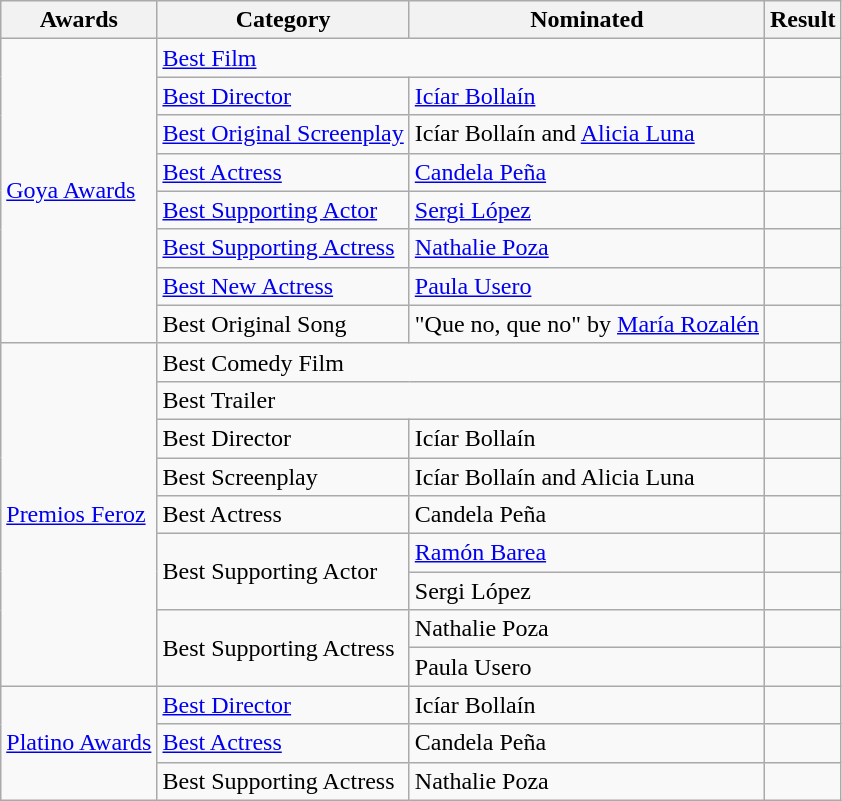<table class="wikitable">
<tr>
<th>Awards</th>
<th>Category</th>
<th>Nominated</th>
<th>Result</th>
</tr>
<tr>
<td rowspan=8><a href='#'>Goya Awards</a></td>
<td colspan=2><a href='#'>Best Film</a></td>
<td></td>
</tr>
<tr>
<td><a href='#'>Best Director</a></td>
<td><a href='#'>Icíar Bollaín</a></td>
<td></td>
</tr>
<tr>
<td><a href='#'>Best Original Screenplay</a></td>
<td>Icíar Bollaín and <a href='#'>Alicia Luna</a></td>
<td></td>
</tr>
<tr>
<td><a href='#'>Best Actress</a></td>
<td><a href='#'>Candela Peña</a></td>
<td></td>
</tr>
<tr>
<td><a href='#'>Best Supporting Actor</a></td>
<td><a href='#'>Sergi López</a></td>
<td></td>
</tr>
<tr>
<td><a href='#'>Best Supporting Actress</a></td>
<td><a href='#'>Nathalie Poza</a></td>
<td></td>
</tr>
<tr>
<td><a href='#'>Best New Actress</a></td>
<td><a href='#'>Paula Usero</a></td>
<td></td>
</tr>
<tr>
<td>Best Original Song</td>
<td>"Que no, que no" by <a href='#'>María Rozalén</a></td>
<td></td>
</tr>
<tr>
<td rowspan=9><a href='#'>Premios Feroz</a></td>
<td colspan=2>Best Comedy Film</td>
<td></td>
</tr>
<tr>
<td colspan=2>Best Trailer</td>
<td></td>
</tr>
<tr>
<td>Best Director</td>
<td>Icíar Bollaín</td>
<td></td>
</tr>
<tr>
<td>Best Screenplay</td>
<td>Icíar Bollaín and Alicia Luna</td>
<td></td>
</tr>
<tr>
<td>Best Actress</td>
<td>Candela Peña</td>
<td></td>
</tr>
<tr>
<td rowspan=2>Best Supporting Actor</td>
<td><a href='#'>Ramón Barea</a></td>
<td></td>
</tr>
<tr>
<td>Sergi López</td>
<td></td>
</tr>
<tr>
<td rowspan=2>Best Supporting Actress</td>
<td>Nathalie Poza</td>
<td></td>
</tr>
<tr>
<td>Paula Usero</td>
<td></td>
</tr>
<tr>
<td rowspan = "3"><a href='#'>Platino Awards</a></td>
<td><a href='#'>Best Director</a></td>
<td>Icíar Bollaín</td>
<td></td>
</tr>
<tr>
<td><a href='#'>Best Actress</a></td>
<td>Candela Peña</td>
<td></td>
</tr>
<tr>
<td>Best Supporting Actress</td>
<td>Nathalie Poza</td>
<td></td>
</tr>
</table>
